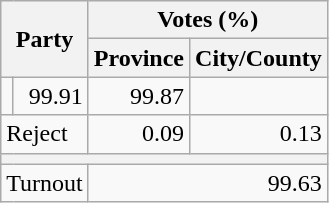<table class="wikitable">
<tr>
<th colspan="2" rowspan="2">Party</th>
<th colspan="2">Votes (%)</th>
</tr>
<tr>
<th>Province</th>
<th>City/County</th>
</tr>
<tr>
<td></td>
<td align=right>99.91</td>
<td align=right>99.87</td>
</tr>
<tr>
<td colspan="2">Reject</td>
<td align=right>0.09</td>
<td align=right>0.13</td>
</tr>
<tr>
<th colspan="4"></th>
</tr>
<tr>
<td colspan="2">Turnout</td>
<td colspan="2" align=right>99.63</td>
</tr>
</table>
